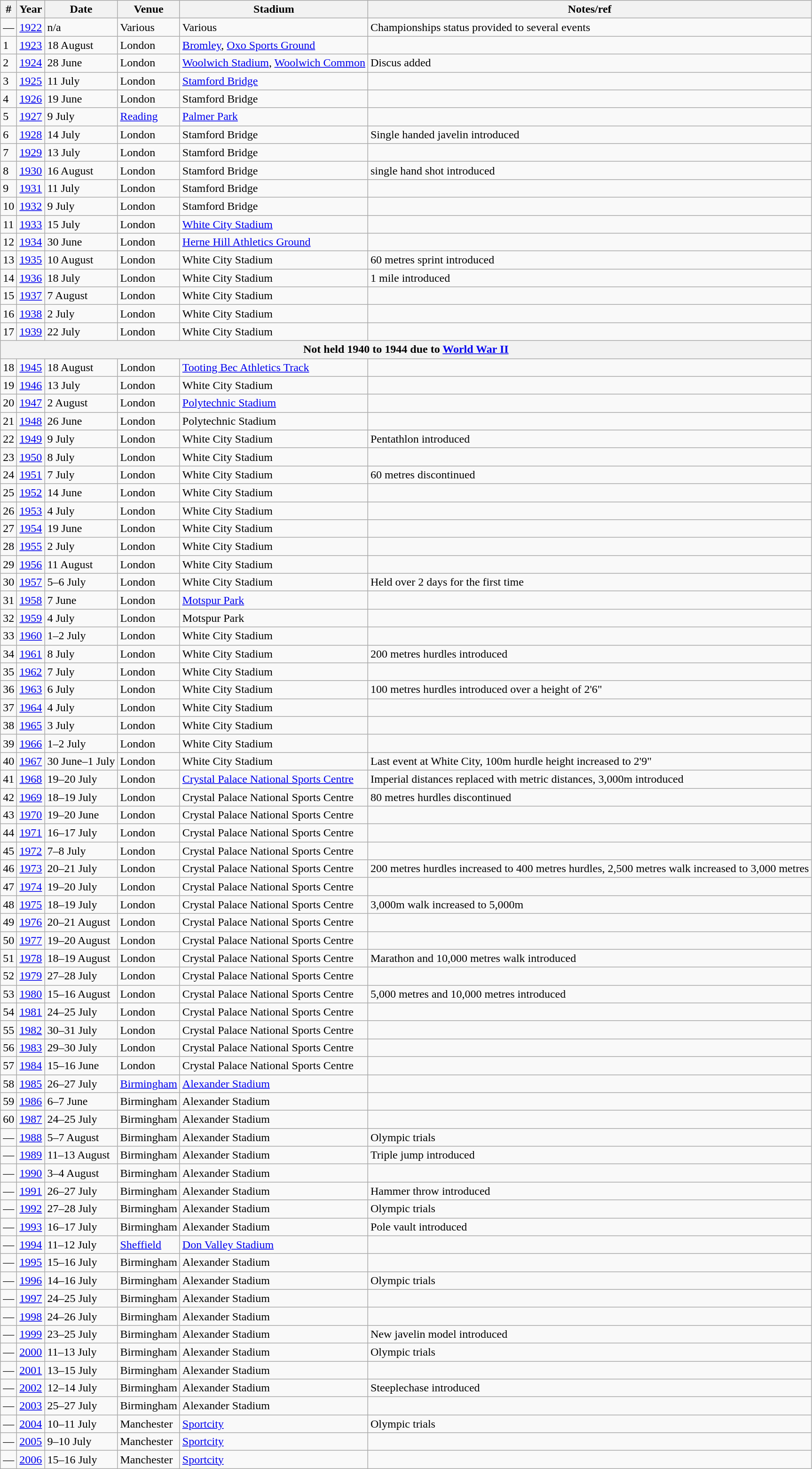<table class="wikitable">
<tr>
<th>#</th>
<th>Year</th>
<th>Date</th>
<th>Venue</th>
<th>Stadium</th>
<th>Notes/ref</th>
</tr>
<tr>
<td>—</td>
<td><a href='#'>1922</a></td>
<td>n/a</td>
<td>Various</td>
<td>Various</td>
<td>Championships status provided to several events</td>
</tr>
<tr>
<td>1</td>
<td><a href='#'>1923</a></td>
<td>18 August</td>
<td>London</td>
<td><a href='#'>Bromley</a>, <a href='#'>Oxo Sports Ground</a></td>
<td></td>
</tr>
<tr>
<td>2</td>
<td><a href='#'>1924</a></td>
<td>28 June</td>
<td>London</td>
<td><a href='#'>Woolwich Stadium</a>, <a href='#'>Woolwich Common</a></td>
<td>Discus added</td>
</tr>
<tr>
<td>3</td>
<td><a href='#'>1925</a></td>
<td>11 July</td>
<td>London</td>
<td><a href='#'>Stamford Bridge</a></td>
<td></td>
</tr>
<tr>
<td>4</td>
<td><a href='#'>1926</a></td>
<td>19 June</td>
<td>London</td>
<td>Stamford Bridge</td>
<td></td>
</tr>
<tr>
<td>5</td>
<td><a href='#'>1927</a></td>
<td>9 July</td>
<td><a href='#'>Reading</a></td>
<td><a href='#'>Palmer Park</a></td>
<td></td>
</tr>
<tr>
<td>6</td>
<td><a href='#'>1928</a></td>
<td>14 July</td>
<td>London</td>
<td>Stamford Bridge</td>
<td>Single handed javelin introduced</td>
</tr>
<tr>
<td>7</td>
<td><a href='#'>1929</a></td>
<td>13 July</td>
<td>London</td>
<td>Stamford Bridge</td>
<td></td>
</tr>
<tr>
<td>8</td>
<td><a href='#'>1930</a></td>
<td>16 August</td>
<td>London</td>
<td>Stamford Bridge</td>
<td>single hand shot introduced</td>
</tr>
<tr>
<td>9</td>
<td><a href='#'>1931</a></td>
<td>11 July</td>
<td>London</td>
<td>Stamford Bridge</td>
<td></td>
</tr>
<tr>
<td>10</td>
<td><a href='#'>1932</a></td>
<td>9 July</td>
<td>London</td>
<td>Stamford Bridge</td>
<td></td>
</tr>
<tr>
<td>11</td>
<td><a href='#'>1933</a></td>
<td>15 July</td>
<td>London</td>
<td><a href='#'>White City Stadium</a></td>
<td></td>
</tr>
<tr>
<td>12</td>
<td><a href='#'>1934</a></td>
<td>30 June</td>
<td>London</td>
<td><a href='#'>Herne Hill Athletics Ground</a></td>
<td></td>
</tr>
<tr>
<td>13</td>
<td><a href='#'>1935</a></td>
<td>10 August</td>
<td>London</td>
<td>White City Stadium</td>
<td>60 metres sprint introduced</td>
</tr>
<tr>
<td>14</td>
<td><a href='#'>1936</a></td>
<td>18 July</td>
<td>London</td>
<td>White City Stadium</td>
<td>1 mile introduced</td>
</tr>
<tr>
<td>15</td>
<td><a href='#'>1937</a></td>
<td>7 August</td>
<td>London</td>
<td>White City Stadium</td>
<td></td>
</tr>
<tr>
<td>16</td>
<td><a href='#'>1938</a></td>
<td>2 July</td>
<td>London</td>
<td>White City Stadium</td>
<td></td>
</tr>
<tr>
<td>17</td>
<td><a href='#'>1939</a></td>
<td>22 July</td>
<td>London</td>
<td>White City Stadium</td>
<td></td>
</tr>
<tr>
<th colspan=6>Not held 1940 to 1944 due to <a href='#'>World War II</a></th>
</tr>
<tr>
<td>18</td>
<td><a href='#'>1945</a></td>
<td>18 August</td>
<td>London</td>
<td><a href='#'>Tooting Bec Athletics Track</a></td>
<td></td>
</tr>
<tr>
<td>19</td>
<td><a href='#'>1946</a></td>
<td>13 July</td>
<td>London</td>
<td>White City Stadium</td>
<td></td>
</tr>
<tr>
<td>20</td>
<td><a href='#'>1947</a></td>
<td>2 August</td>
<td>London</td>
<td><a href='#'>Polytechnic Stadium</a></td>
<td></td>
</tr>
<tr>
<td>21</td>
<td><a href='#'>1948</a></td>
<td>26 June</td>
<td>London</td>
<td>Polytechnic Stadium</td>
<td></td>
</tr>
<tr>
<td>22</td>
<td><a href='#'>1949</a></td>
<td>9 July</td>
<td>London</td>
<td>White City Stadium</td>
<td>Pentathlon introduced</td>
</tr>
<tr>
<td>23</td>
<td><a href='#'>1950</a></td>
<td>8 July</td>
<td>London</td>
<td>White City Stadium</td>
<td></td>
</tr>
<tr>
<td>24</td>
<td><a href='#'>1951</a></td>
<td>7 July</td>
<td>London</td>
<td>White City Stadium</td>
<td>60 metres discontinued</td>
</tr>
<tr>
<td>25</td>
<td><a href='#'>1952</a></td>
<td>14 June</td>
<td>London</td>
<td>White City Stadium</td>
<td></td>
</tr>
<tr>
<td>26</td>
<td><a href='#'>1953</a></td>
<td>4 July</td>
<td>London</td>
<td>White City Stadium</td>
<td></td>
</tr>
<tr>
<td>27</td>
<td><a href='#'>1954</a></td>
<td>19 June</td>
<td>London</td>
<td>White City Stadium</td>
<td></td>
</tr>
<tr>
<td>28</td>
<td><a href='#'>1955</a></td>
<td>2 July</td>
<td>London</td>
<td>White City Stadium</td>
<td></td>
</tr>
<tr>
<td>29</td>
<td><a href='#'>1956</a></td>
<td>11 August</td>
<td>London</td>
<td>White City Stadium</td>
<td></td>
</tr>
<tr>
<td>30</td>
<td><a href='#'>1957</a></td>
<td>5–6 July</td>
<td>London</td>
<td>White City Stadium</td>
<td>Held over 2 days for the first time</td>
</tr>
<tr>
<td>31</td>
<td><a href='#'>1958</a></td>
<td>7 June</td>
<td>London</td>
<td><a href='#'>Motspur Park</a></td>
<td></td>
</tr>
<tr>
<td>32</td>
<td><a href='#'>1959</a></td>
<td>4 July</td>
<td>London</td>
<td>Motspur Park</td>
<td></td>
</tr>
<tr>
<td>33</td>
<td><a href='#'>1960</a></td>
<td>1–2 July</td>
<td>London</td>
<td>White City Stadium</td>
<td></td>
</tr>
<tr>
<td>34</td>
<td><a href='#'>1961</a></td>
<td>8 July</td>
<td>London</td>
<td>White City Stadium</td>
<td>200 metres hurdles introduced</td>
</tr>
<tr>
<td>35</td>
<td><a href='#'>1962</a></td>
<td>7 July</td>
<td>London</td>
<td>White City Stadium</td>
<td></td>
</tr>
<tr>
<td>36</td>
<td><a href='#'>1963</a></td>
<td>6 July</td>
<td>London</td>
<td>White City Stadium</td>
<td>100 metres hurdles introduced over a height of 2'6"</td>
</tr>
<tr>
<td>37</td>
<td><a href='#'>1964</a></td>
<td>4 July</td>
<td>London</td>
<td>White City Stadium</td>
<td></td>
</tr>
<tr>
<td>38</td>
<td><a href='#'>1965</a></td>
<td>3 July</td>
<td>London</td>
<td>White City Stadium</td>
<td></td>
</tr>
<tr>
<td>39</td>
<td><a href='#'>1966</a></td>
<td>1–2 July</td>
<td>London</td>
<td>White City Stadium</td>
<td></td>
</tr>
<tr>
<td>40</td>
<td><a href='#'>1967</a></td>
<td>30 June–1 July</td>
<td>London</td>
<td>White City Stadium</td>
<td>Last event at White City, 100m hurdle height increased to 2'9"</td>
</tr>
<tr>
<td>41</td>
<td><a href='#'>1968</a></td>
<td>19–20 July</td>
<td>London</td>
<td><a href='#'>Crystal Palace National Sports Centre</a></td>
<td>Imperial distances replaced with metric distances, 3,000m introduced</td>
</tr>
<tr>
<td>42</td>
<td><a href='#'>1969</a></td>
<td>18–19 July</td>
<td>London</td>
<td>Crystal Palace National Sports Centre</td>
<td>80 metres hurdles discontinued</td>
</tr>
<tr>
<td>43</td>
<td><a href='#'>1970</a></td>
<td>19–20 June</td>
<td>London</td>
<td>Crystal Palace National Sports Centre</td>
<td></td>
</tr>
<tr>
<td>44</td>
<td><a href='#'>1971</a></td>
<td>16–17 July</td>
<td>London</td>
<td>Crystal Palace National Sports Centre</td>
<td></td>
</tr>
<tr>
<td>45</td>
<td><a href='#'>1972</a></td>
<td>7–8 July</td>
<td>London</td>
<td>Crystal Palace National Sports Centre</td>
<td></td>
</tr>
<tr>
<td>46</td>
<td><a href='#'>1973</a></td>
<td>20–21 July</td>
<td>London</td>
<td>Crystal Palace National Sports Centre</td>
<td>200 metres hurdles increased to 400 metres hurdles, 2,500 metres walk increased to 3,000 metres</td>
</tr>
<tr>
<td>47</td>
<td><a href='#'>1974</a></td>
<td>19–20 July</td>
<td>London</td>
<td>Crystal Palace National Sports Centre</td>
<td></td>
</tr>
<tr>
<td>48</td>
<td><a href='#'>1975</a></td>
<td>18–19 July</td>
<td>London</td>
<td>Crystal Palace National Sports Centre</td>
<td>3,000m walk increased to 5,000m</td>
</tr>
<tr>
<td>49</td>
<td><a href='#'>1976</a></td>
<td>20–21 August</td>
<td>London</td>
<td>Crystal Palace National Sports Centre</td>
<td></td>
</tr>
<tr>
<td>50</td>
<td><a href='#'>1977</a></td>
<td>19–20 August</td>
<td>London</td>
<td>Crystal Palace National Sports Centre</td>
<td></td>
</tr>
<tr>
<td>51</td>
<td><a href='#'>1978</a></td>
<td>18–19 August</td>
<td>London</td>
<td>Crystal Palace National Sports Centre</td>
<td>Marathon and 10,000 metres walk introduced</td>
</tr>
<tr>
<td>52</td>
<td><a href='#'>1979</a></td>
<td>27–28 July</td>
<td>London</td>
<td>Crystal Palace National Sports Centre</td>
<td></td>
</tr>
<tr>
<td>53</td>
<td><a href='#'>1980</a></td>
<td>15–16 August</td>
<td>London</td>
<td>Crystal Palace National Sports Centre</td>
<td>5,000 metres and 10,000 metres introduced</td>
</tr>
<tr>
<td>54</td>
<td><a href='#'>1981</a></td>
<td>24–25 July</td>
<td>London</td>
<td>Crystal Palace National Sports Centre</td>
<td></td>
</tr>
<tr>
<td>55</td>
<td><a href='#'>1982</a></td>
<td>30–31 July</td>
<td>London</td>
<td>Crystal Palace National Sports Centre</td>
<td></td>
</tr>
<tr>
<td>56</td>
<td><a href='#'>1983</a></td>
<td>29–30 July</td>
<td>London</td>
<td>Crystal Palace National Sports Centre</td>
<td></td>
</tr>
<tr>
<td>57</td>
<td><a href='#'>1984</a></td>
<td>15–16 June</td>
<td>London</td>
<td>Crystal Palace National Sports Centre</td>
<td></td>
</tr>
<tr>
<td>58</td>
<td><a href='#'>1985</a></td>
<td>26–27 July</td>
<td><a href='#'>Birmingham</a></td>
<td><a href='#'>Alexander Stadium</a></td>
<td></td>
</tr>
<tr>
<td>59</td>
<td><a href='#'>1986</a></td>
<td>6–7 June</td>
<td>Birmingham</td>
<td>Alexander Stadium</td>
<td></td>
</tr>
<tr>
<td>60</td>
<td><a href='#'>1987</a></td>
<td>24–25 July</td>
<td>Birmingham</td>
<td>Alexander Stadium</td>
<td></td>
</tr>
<tr>
<td>—</td>
<td><a href='#'>1988</a></td>
<td>5–7 August</td>
<td>Birmingham</td>
<td>Alexander Stadium</td>
<td>Olympic trials</td>
</tr>
<tr>
<td>—</td>
<td><a href='#'>1989</a></td>
<td>11–13 August</td>
<td>Birmingham</td>
<td>Alexander Stadium</td>
<td>Triple jump introduced</td>
</tr>
<tr>
<td>—</td>
<td><a href='#'>1990</a></td>
<td>3–4 August</td>
<td>Birmingham</td>
<td>Alexander Stadium</td>
<td></td>
</tr>
<tr>
<td>—</td>
<td><a href='#'>1991</a></td>
<td>26–27 July</td>
<td>Birmingham</td>
<td>Alexander Stadium</td>
<td>Hammer throw introduced</td>
</tr>
<tr>
<td>—</td>
<td><a href='#'>1992</a></td>
<td>27–28 July</td>
<td>Birmingham</td>
<td>Alexander Stadium</td>
<td>Olympic trials</td>
</tr>
<tr>
<td>—</td>
<td><a href='#'>1993</a></td>
<td>16–17 July</td>
<td>Birmingham</td>
<td>Alexander Stadium</td>
<td>Pole vault introduced</td>
</tr>
<tr>
<td>—</td>
<td><a href='#'>1994</a></td>
<td>11–12 July</td>
<td><a href='#'>Sheffield</a></td>
<td><a href='#'>Don Valley Stadium</a></td>
<td></td>
</tr>
<tr>
<td>—</td>
<td><a href='#'>1995</a></td>
<td>15–16 July</td>
<td>Birmingham</td>
<td>Alexander Stadium</td>
<td></td>
</tr>
<tr>
<td>—</td>
<td><a href='#'>1996</a></td>
<td>14–16 July</td>
<td>Birmingham</td>
<td>Alexander Stadium</td>
<td>Olympic trials</td>
</tr>
<tr>
<td>—</td>
<td><a href='#'>1997</a></td>
<td>24–25 July</td>
<td>Birmingham</td>
<td>Alexander Stadium</td>
<td></td>
</tr>
<tr>
<td>—</td>
<td><a href='#'>1998</a></td>
<td>24–26 July</td>
<td>Birmingham</td>
<td>Alexander Stadium</td>
<td></td>
</tr>
<tr>
<td>—</td>
<td><a href='#'>1999</a></td>
<td>23–25 July</td>
<td>Birmingham</td>
<td>Alexander Stadium</td>
<td>New javelin model introduced</td>
</tr>
<tr>
<td>—</td>
<td><a href='#'>2000</a></td>
<td>11–13 July</td>
<td>Birmingham</td>
<td>Alexander Stadium</td>
<td>Olympic trials</td>
</tr>
<tr>
<td>—</td>
<td><a href='#'>2001</a></td>
<td>13–15 July</td>
<td>Birmingham</td>
<td>Alexander Stadium</td>
<td></td>
</tr>
<tr>
<td>—</td>
<td><a href='#'>2002</a></td>
<td>12–14 July</td>
<td>Birmingham</td>
<td>Alexander Stadium</td>
<td>Steeplechase introduced</td>
</tr>
<tr>
<td>—</td>
<td><a href='#'>2003</a></td>
<td>25–27 July</td>
<td>Birmingham</td>
<td>Alexander Stadium</td>
<td></td>
</tr>
<tr>
<td>—</td>
<td><a href='#'>2004</a></td>
<td>10–11 July</td>
<td>Manchester</td>
<td><a href='#'>Sportcity</a></td>
<td>Olympic trials</td>
</tr>
<tr>
<td>—</td>
<td><a href='#'>2005</a></td>
<td>9–10 July</td>
<td>Manchester</td>
<td><a href='#'>Sportcity</a></td>
<td></td>
</tr>
<tr>
<td>—</td>
<td><a href='#'>2006</a></td>
<td>15–16 July</td>
<td>Manchester</td>
<td><a href='#'>Sportcity</a></td>
<td></td>
</tr>
</table>
